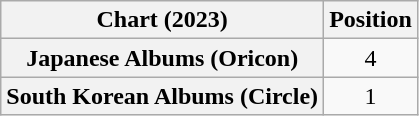<table class="wikitable plainrowheaders sortable" style="text-align:center">
<tr>
<th scope="col">Chart (2023)</th>
<th scope="col">Position</th>
</tr>
<tr>
<th scope="row">Japanese Albums (Oricon)</th>
<td>4</td>
</tr>
<tr>
<th scope="row">South Korean Albums (Circle)</th>
<td>1</td>
</tr>
</table>
